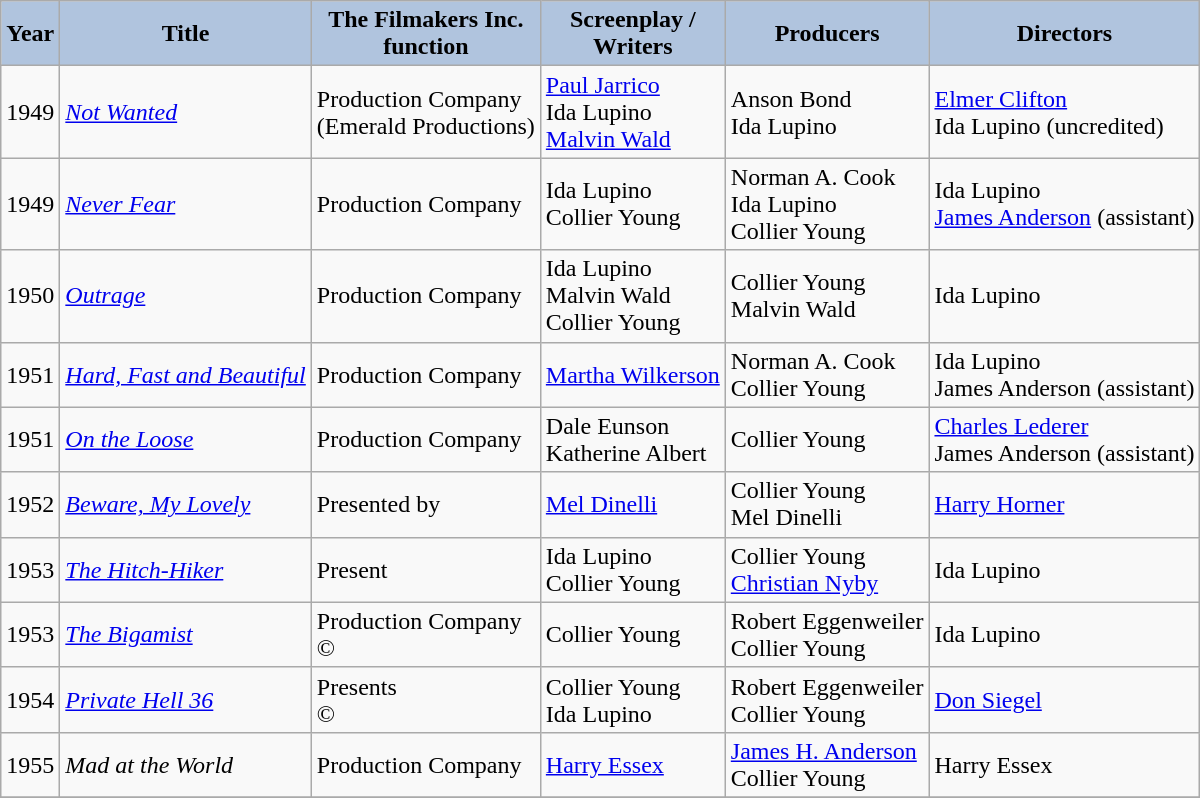<table class="wikitable plainrowheaders" style="text-align:left; border:1">
<tr>
<th style="background:#B0C4DE;">Year</th>
<th style="background:#B0C4DE;">Title</th>
<th style="background:#B0C4DE;">The Filmakers Inc. <br> function</th>
<th style="background:#B0C4DE;">Screenplay / <br>Writers</th>
<th style="background:#B0C4DE;">Producers</th>
<th style="background:#B0C4DE;">Directors</th>
</tr>
<tr>
<td>1949</td>
<td><em><a href='#'>Not Wanted</a></em></td>
<td>Production Company <br> (Emerald Productions)</td>
<td><a href='#'>Paul Jarrico</a> <br> Ida Lupino <br> <a href='#'>Malvin Wald</a></td>
<td>Anson Bond <br> Ida Lupino</td>
<td><a href='#'>Elmer Clifton</a> <br> Ida Lupino (uncredited)</td>
</tr>
<tr>
<td>1949</td>
<td><em><a href='#'>Never Fear</a></em></td>
<td>Production Company</td>
<td>Ida Lupino <br> Collier Young</td>
<td>Norman A. Cook <br> Ida Lupino <br> Collier Young</td>
<td>Ida Lupino <br> <a href='#'>James Anderson</a> (assistant)</td>
</tr>
<tr>
<td>1950</td>
<td><em><a href='#'>Outrage</a></em></td>
<td>Production Company</td>
<td>Ida Lupino <br> Malvin Wald <br> Collier Young</td>
<td>Collier Young <br> Malvin Wald</td>
<td>Ida Lupino</td>
</tr>
<tr>
<td>1951</td>
<td><em><a href='#'>Hard, Fast and Beautiful</a></em></td>
<td>Production Company</td>
<td><a href='#'>Martha Wilkerson</a></td>
<td>Norman A. Cook <br> Collier Young</td>
<td>Ida Lupino <br> James Anderson (assistant)</td>
</tr>
<tr>
<td>1951</td>
<td><em><a href='#'>On the Loose</a></em></td>
<td>Production Company</td>
<td>Dale Eunson <br> Katherine Albert</td>
<td>Collier Young</td>
<td><a href='#'>Charles Lederer</a> <br> James Anderson (assistant)</td>
</tr>
<tr>
<td>1952</td>
<td><em><a href='#'>Beware, My Lovely</a></em></td>
<td>Presented by</td>
<td><a href='#'>Mel Dinelli</a></td>
<td>Collier Young <br> Mel Dinelli</td>
<td><a href='#'>Harry Horner</a></td>
</tr>
<tr>
<td>1953</td>
<td><em><a href='#'>The Hitch-Hiker</a></em></td>
<td>Present</td>
<td>Ida Lupino <br> Collier Young</td>
<td>Collier Young <br> <a href='#'>Christian Nyby</a></td>
<td>Ida Lupino</td>
</tr>
<tr>
<td>1953</td>
<td><em><a href='#'>The Bigamist</a></em></td>
<td>Production Company <br> ©</td>
<td>Collier Young</td>
<td>Robert Eggenweiler <br> Collier Young</td>
<td>Ida Lupino</td>
</tr>
<tr>
<td>1954</td>
<td><em><a href='#'>Private Hell 36</a></em></td>
<td>Presents <br> ©</td>
<td>Collier Young <br> Ida Lupino</td>
<td>Robert Eggenweiler <br> Collier Young</td>
<td><a href='#'>Don Siegel</a></td>
</tr>
<tr>
<td>1955</td>
<td><em>Mad at the World</em></td>
<td>Production Company</td>
<td><a href='#'>Harry Essex</a></td>
<td><a href='#'>James H. Anderson</a> <br> Collier Young</td>
<td>Harry Essex</td>
</tr>
<tr>
</tr>
</table>
